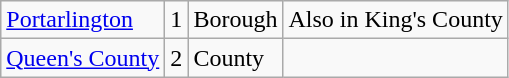<table class="wikitable sortable">
<tr>
<td><a href='#'>Portarlington</a></td>
<td align="center">1</td>
<td>Borough</td>
<td>Also in King's County</td>
</tr>
<tr>
<td><a href='#'>Queen's County</a></td>
<td>2</td>
<td>County</td>
<td></td>
</tr>
</table>
